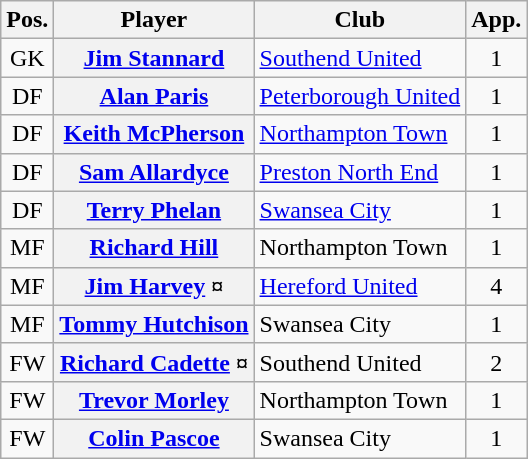<table class="wikitable plainrowheaders" style="text-align: left">
<tr>
<th scope=col>Pos.</th>
<th scope=col>Player</th>
<th scope=col>Club</th>
<th scope=col>App.</th>
</tr>
<tr>
<td style=text-align:center>GK</td>
<th scope=row><a href='#'>Jim Stannard</a></th>
<td><a href='#'>Southend United</a></td>
<td style=text-align:center>1</td>
</tr>
<tr>
<td style=text-align:center>DF</td>
<th scope=row><a href='#'>Alan Paris</a></th>
<td><a href='#'>Peterborough United</a></td>
<td style=text-align:center>1</td>
</tr>
<tr>
<td style=text-align:center>DF</td>
<th scope=row><a href='#'>Keith McPherson</a></th>
<td><a href='#'>Northampton Town</a></td>
<td style=text-align:center>1</td>
</tr>
<tr>
<td style=text-align:center>DF</td>
<th scope=row><a href='#'>Sam Allardyce</a></th>
<td><a href='#'>Preston North End</a></td>
<td style=text-align:center>1</td>
</tr>
<tr>
<td style=text-align:center>DF</td>
<th scope=row><a href='#'>Terry Phelan</a></th>
<td><a href='#'>Swansea City</a></td>
<td style=text-align:center>1</td>
</tr>
<tr>
<td style=text-align:center>MF</td>
<th scope=row><a href='#'>Richard Hill</a></th>
<td>Northampton Town</td>
<td style=text-align:center>1</td>
</tr>
<tr>
<td style=text-align:center>MF</td>
<th scope=row><a href='#'>Jim Harvey</a> ¤</th>
<td><a href='#'>Hereford United</a></td>
<td style=text-align:center>4</td>
</tr>
<tr>
<td style=text-align:center>MF</td>
<th scope=row><a href='#'>Tommy Hutchison</a></th>
<td>Swansea City</td>
<td style=text-align:center>1</td>
</tr>
<tr>
<td style=text-align:center>FW</td>
<th scope=row><a href='#'>Richard Cadette</a> ¤</th>
<td>Southend United</td>
<td style=text-align:center>2</td>
</tr>
<tr>
<td style=text-align:center>FW</td>
<th scope=row><a href='#'>Trevor Morley</a></th>
<td>Northampton Town</td>
<td style=text-align:center>1</td>
</tr>
<tr>
<td style=text-align:center>FW</td>
<th scope=row><a href='#'>Colin Pascoe</a></th>
<td>Swansea City</td>
<td style=text-align:center>1</td>
</tr>
</table>
